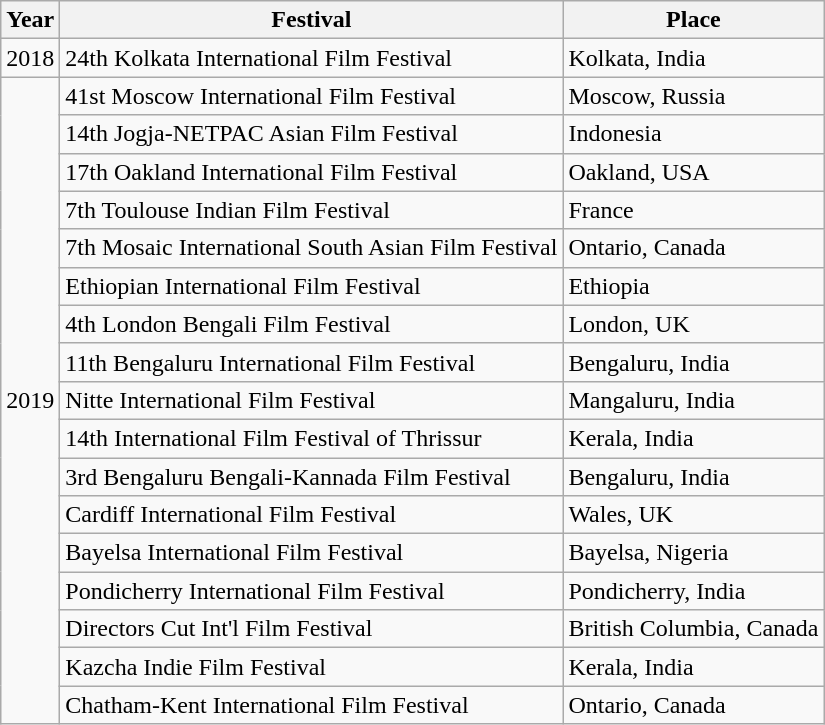<table class="wikitable sortable">
<tr>
<th>Year</th>
<th>Festival</th>
<th>Place</th>
</tr>
<tr>
<td>2018</td>
<td>24th Kolkata International Film Festival </td>
<td>Kolkata, India</td>
</tr>
<tr>
<td rowspan="17">2019</td>
<td>41st Moscow International Film Festival </td>
<td>Moscow, Russia</td>
</tr>
<tr>
<td>14th Jogja-NETPAC Asian Film Festival</td>
<td>Indonesia</td>
</tr>
<tr>
<td>17th Oakland International Film Festival</td>
<td>Oakland, USA</td>
</tr>
<tr>
<td>7th Toulouse Indian Film Festival </td>
<td>France</td>
</tr>
<tr>
<td>7th Mosaic International South Asian Film Festival</td>
<td>Ontario, Canada</td>
</tr>
<tr>
<td>Ethiopian International Film Festival</td>
<td>Ethiopia</td>
</tr>
<tr>
<td>4th London Bengali Film Festival </td>
<td>London, UK</td>
</tr>
<tr>
<td>11th Bengaluru International Film Festival </td>
<td>Bengaluru, India</td>
</tr>
<tr>
<td>Nitte International Film Festival</td>
<td>Mangaluru, India</td>
</tr>
<tr>
<td>14th International Film Festival of Thrissur</td>
<td>Kerala, India</td>
</tr>
<tr>
<td>3rd Bengaluru Bengali-Kannada Film Festival</td>
<td>Bengaluru, India</td>
</tr>
<tr>
<td>Cardiff International Film Festival</td>
<td>Wales, UK</td>
</tr>
<tr>
<td>Bayelsa International Film Festival</td>
<td>Bayelsa, Nigeria</td>
</tr>
<tr>
<td>Pondicherry International Film Festival</td>
<td>Pondicherry, India</td>
</tr>
<tr>
<td>Directors Cut Int'l Film Festival</td>
<td>British Columbia, Canada</td>
</tr>
<tr>
<td>Kazcha Indie Film Festival</td>
<td>Kerala, India</td>
</tr>
<tr>
<td>Chatham-Kent International Film Festival</td>
<td>Ontario, Canada</td>
</tr>
</table>
